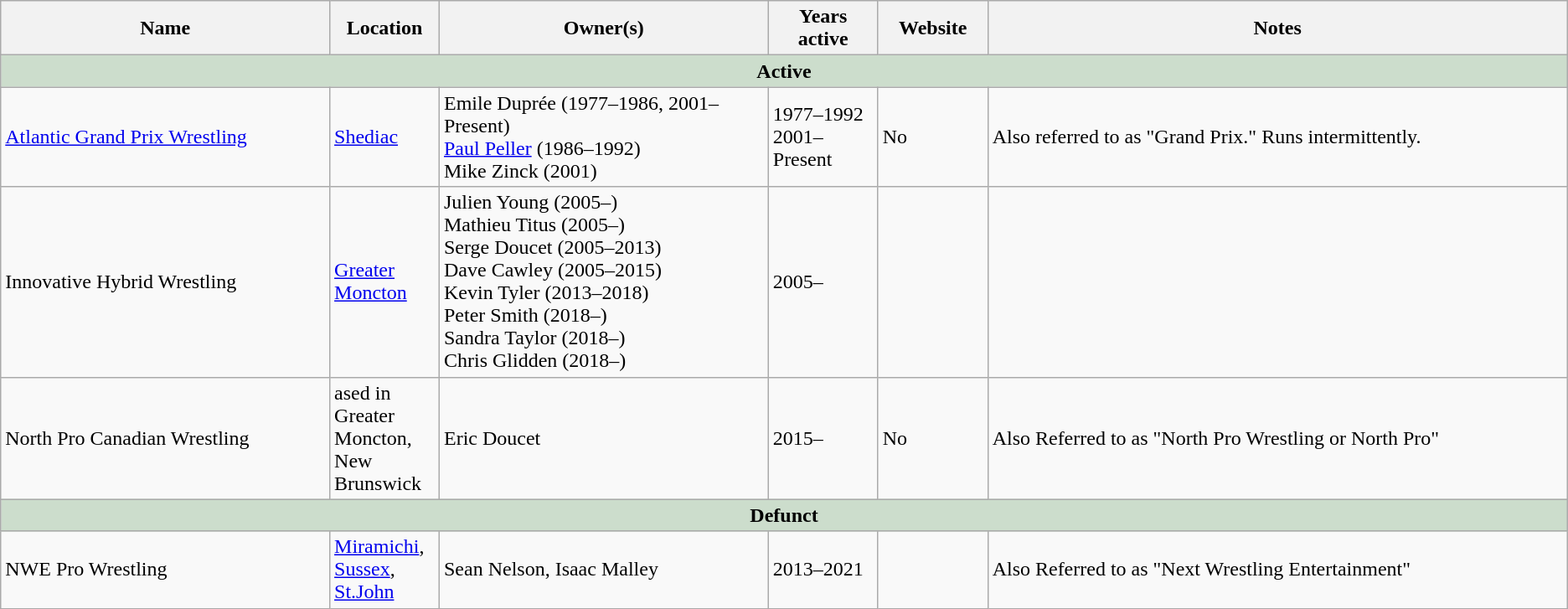<table class=wikitable>
<tr>
<th width="21%">Name</th>
<th width="7%">Location</th>
<th width="21%">Owner(s)</th>
<th width="7%">Years active</th>
<th width="7%">Website</th>
<th width="55%">Notes</th>
</tr>
<tr valign="top">
<td colspan=7 style="background: #ccddcc;" align=center><strong>Active</strong></td>
</tr>
<tr>
<td><a href='#'>Atlantic Grand Prix Wrestling</a></td>
<td><a href='#'>Shediac</a></td>
<td>Emile Duprée (1977–1986, 2001– Present)<br><a href='#'>Paul Peller</a> (1986–1992)<br>Mike Zinck (2001)</td>
<td>1977–1992<br>2001–Present</td>
<td>No</td>
<td>Also referred to as "Grand Prix." Runs intermittently.</td>
</tr>
<tr>
<td>Innovative Hybrid Wrestling</td>
<td><a href='#'>Greater Moncton</a></td>
<td>Julien Young (2005–)<br> Mathieu Titus (2005–)<br>Serge Doucet (2005–2013)<br>Dave Cawley (2005–2015)<br>Kevin Tyler (2013–2018)<br>Peter Smith (2018–)<br>Sandra Taylor (2018–)<br>Chris Glidden (2018–)</td>
<td>2005–</td>
<td></td>
<td></td>
</tr>
<tr>
<td>North Pro Canadian Wrestling</td>
<td>ased in Greater Moncton, New Brunswick</td>
<td>Eric Doucet</td>
<td>2015–</td>
<td>No</td>
<td>Also Referred to as "North Pro Wrestling or North Pro"</td>
</tr>
<tr>
<td colspan=6 style="background: #ccddcc;" align=center><strong>Defunct</strong></td>
</tr>
<tr>
<td>NWE Pro Wrestling</td>
<td><a href='#'>Miramichi</a>, <a href='#'>Sussex</a>, <a href='#'>St.John</a></td>
<td>Sean Nelson, Isaac Malley</td>
<td>2013–2021</td>
<td></td>
<td>Also Referred to as "Next Wrestling Entertainment"</td>
</tr>
</table>
